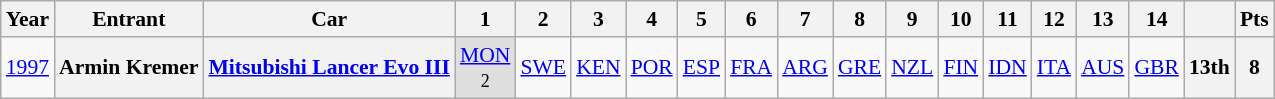<table class="wikitable" border="1" style="text-align:center; font-size:90%;">
<tr>
<th>Year</th>
<th>Entrant</th>
<th>Car</th>
<th>1</th>
<th>2</th>
<th>3</th>
<th>4</th>
<th>5</th>
<th>6</th>
<th>7</th>
<th>8</th>
<th>9</th>
<th>10</th>
<th>11</th>
<th>12</th>
<th>13</th>
<th>14</th>
<th></th>
<th>Pts</th>
</tr>
<tr>
<td><a href='#'>1997</a></td>
<th>Armin Kremer</th>
<th><a href='#'>Mitsubishi Lancer Evo III</a></th>
<td style="background:#DFDFDF;"><a href='#'>MON</a><br><small>2</small></td>
<td><a href='#'>SWE</a></td>
<td><a href='#'>KEN</a></td>
<td><a href='#'>POR</a></td>
<td><a href='#'>ESP</a></td>
<td><a href='#'>FRA</a></td>
<td><a href='#'>ARG</a></td>
<td><a href='#'>GRE</a></td>
<td><a href='#'>NZL</a></td>
<td><a href='#'>FIN</a></td>
<td><a href='#'>IDN</a></td>
<td><a href='#'>ITA</a></td>
<td><a href='#'>AUS</a></td>
<td><a href='#'>GBR</a></td>
<th>13th</th>
<th>8</th>
</tr>
</table>
